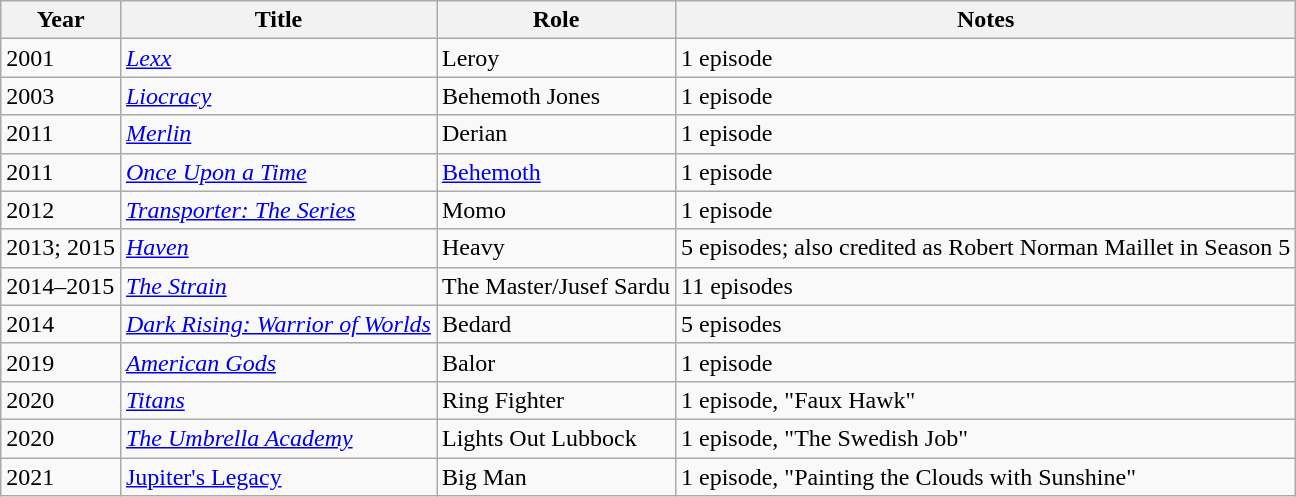<table class="wikitable sortable">
<tr>
<th>Year</th>
<th>Title</th>
<th>Role</th>
<th class="unsortable">Notes</th>
</tr>
<tr>
<td>2001</td>
<td><em><a href='#'>Lexx</a></em></td>
<td>Leroy</td>
<td>1 episode</td>
</tr>
<tr>
<td>2003</td>
<td><em><a href='#'>Liocracy</a></em></td>
<td>Behemoth Jones</td>
<td>1 episode</td>
</tr>
<tr>
<td>2011</td>
<td><em><a href='#'>Merlin</a></em></td>
<td>Derian</td>
<td>1 episode</td>
</tr>
<tr>
<td>2011</td>
<td><em><a href='#'>Once Upon a Time</a></em></td>
<td><a href='#'>Behemoth</a></td>
<td>1 episode</td>
</tr>
<tr>
<td>2012</td>
<td><em><a href='#'>Transporter: The Series</a></em></td>
<td>Momo</td>
<td>1 episode</td>
</tr>
<tr>
<td>2013; 2015</td>
<td><em><a href='#'>Haven</a></em></td>
<td>Heavy</td>
<td>5 episodes; also credited as Robert Norman Maillet in Season 5</td>
</tr>
<tr>
<td>2014–2015</td>
<td data-sort-value="Strain, The"><em><a href='#'>The Strain</a></em></td>
<td>The Master/Jusef Sardu</td>
<td>11 episodes</td>
</tr>
<tr>
<td>2014</td>
<td><em><a href='#'>Dark Rising: Warrior of Worlds</a></em></td>
<td>Bedard</td>
<td>5 episodes</td>
</tr>
<tr>
<td>2019</td>
<td><em><a href='#'>American Gods</a></em></td>
<td>Balor</td>
<td>1 episode</td>
</tr>
<tr>
<td>2020</td>
<td><em><a href='#'>Titans</a></em></td>
<td>Ring Fighter</td>
<td>1 episode, "Faux Hawk"</td>
</tr>
<tr>
<td>2020</td>
<td data-sort-value="Umbrella Academy, The"><em><a href='#'>The Umbrella Academy</a></em></td>
<td>Lights Out Lubbock</td>
<td>1 episode, "The Swedish Job"</td>
</tr>
<tr>
<td>2021</td>
<td><a href='#'>Jupiter's Legacy</a></td>
<td>Big Man</td>
<td>1 episode, "Painting the Clouds with Sunshine"</td>
</tr>
</table>
